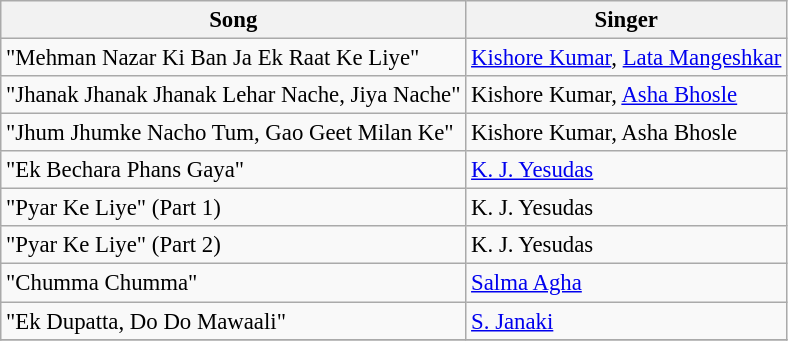<table class="wikitable" style="font-size:95%;">
<tr>
<th>Song</th>
<th>Singer</th>
</tr>
<tr>
<td>"Mehman Nazar Ki Ban Ja Ek Raat Ke Liye"</td>
<td><a href='#'>Kishore Kumar</a>, <a href='#'>Lata Mangeshkar</a></td>
</tr>
<tr>
<td>"Jhanak Jhanak Jhanak Lehar Nache, Jiya Nache"</td>
<td>Kishore Kumar, <a href='#'>Asha Bhosle</a></td>
</tr>
<tr>
<td>"Jhum Jhumke Nacho Tum, Gao Geet Milan Ke"</td>
<td>Kishore Kumar, Asha Bhosle</td>
</tr>
<tr>
<td>"Ek Bechara Phans Gaya"</td>
<td><a href='#'>K. J. Yesudas</a></td>
</tr>
<tr>
<td>"Pyar Ke Liye" (Part 1)</td>
<td>K. J. Yesudas</td>
</tr>
<tr>
<td>"Pyar Ke Liye" (Part 2)</td>
<td>K. J. Yesudas</td>
</tr>
<tr>
<td>"Chumma Chumma"</td>
<td><a href='#'>Salma Agha</a></td>
</tr>
<tr>
<td>"Ek Dupatta, Do Do Mawaali"</td>
<td><a href='#'>S. Janaki</a></td>
</tr>
<tr>
</tr>
</table>
